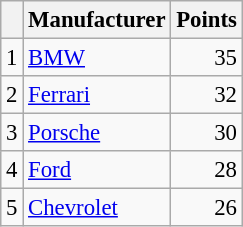<table class="wikitable" style="font-size: 95%;">
<tr>
<th scope="col"></th>
<th scope="col">Manufacturer</th>
<th scope="col">Points</th>
</tr>
<tr>
<td align=center>1</td>
<td align=left> <a href='#'>BMW</a></td>
<td align=right>35</td>
</tr>
<tr>
<td align=center>2</td>
<td> <a href='#'>Ferrari</a></td>
<td align=right>32</td>
</tr>
<tr>
<td align=center>3</td>
<td> <a href='#'>Porsche</a></td>
<td align=right>30</td>
</tr>
<tr>
<td align=center>4</td>
<td align=left> <a href='#'>Ford</a></td>
<td align=right>28</td>
</tr>
<tr>
<td align=center>5</td>
<td align=left> <a href='#'>Chevrolet</a></td>
<td align=right>26</td>
</tr>
</table>
